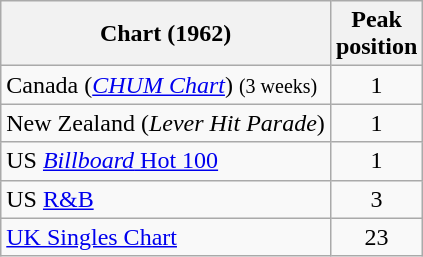<table class="wikitable">
<tr>
<th>Chart (1962)</th>
<th>Peak<br>position</th>
</tr>
<tr>
<td>Canada (<em><a href='#'>CHUM Chart</a></em>) <small>(3 weeks)</small></td>
<td style="text-align:center;">1</td>
</tr>
<tr>
<td>New Zealand (<em>Lever Hit Parade</em>)</td>
<td style="text-align:center;">1</td>
</tr>
<tr>
<td>US <a href='#'><em>Billboard</em> Hot 100</a></td>
<td align=center>1</td>
</tr>
<tr>
<td>US <a href='#'>R&B</a></td>
<td align=center>3</td>
</tr>
<tr>
<td><a href='#'>UK Singles Chart</a></td>
<td align=center>23</td>
</tr>
</table>
